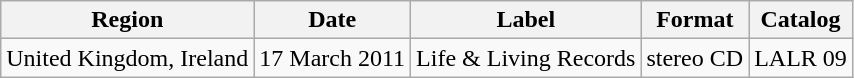<table class="wikitable">
<tr>
<th>Region</th>
<th>Date</th>
<th>Label</th>
<th>Format</th>
<th>Catalog</th>
</tr>
<tr>
<td>United Kingdom, Ireland</td>
<td>17 March 2011</td>
<td>Life & Living Records</td>
<td>stereo CD</td>
<td>LALR 09</td>
</tr>
</table>
